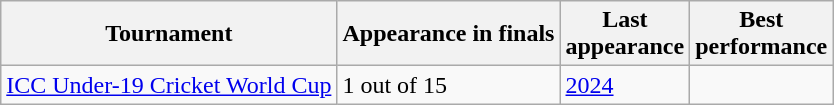<table class="wikitable sortable" style="text-align:left;">
<tr>
<th>Tournament</th>
<th data-sort-type="number">Appearance in finals</th>
<th>Last<br>appearance</th>
<th>Best<br>performance</th>
</tr>
<tr>
<td><a href='#'>ICC Under-19 Cricket World Cup</a></td>
<td>1 out of 15</td>
<td><a href='#'>2024</a></td>
<td></td>
</tr>
</table>
